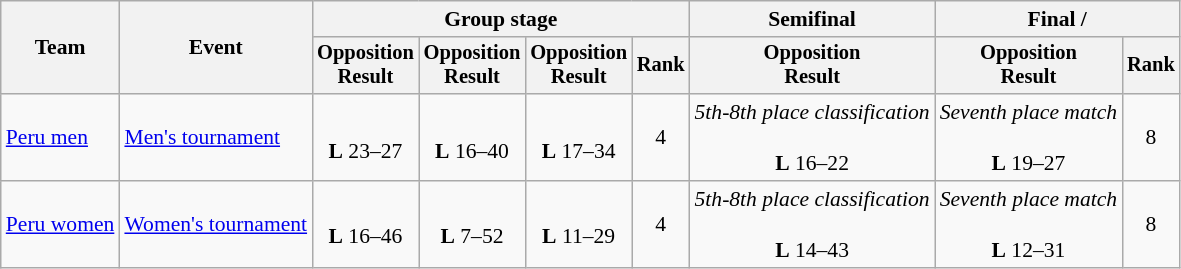<table class=wikitable style=font-size:90%;text-align:center>
<tr>
<th rowspan=2>Team</th>
<th rowspan=2>Event</th>
<th colspan=4>Group stage</th>
<th>Semifinal</th>
<th colspan=2>Final / </th>
</tr>
<tr style=font-size:95%>
<th>Opposition<br>Result</th>
<th>Opposition<br>Result</th>
<th>Opposition<br>Result</th>
<th>Rank</th>
<th>Opposition<br>Result</th>
<th>Opposition<br>Result</th>
<th>Rank</th>
</tr>
<tr>
<td align=left><a href='#'>Peru men</a></td>
<td align=left><a href='#'>Men's tournament</a></td>
<td><br><strong>L</strong> 23–27</td>
<td><br><strong>L</strong> 16–40</td>
<td><br><strong>L</strong> 17–34</td>
<td>4</td>
<td><em>5th-8th place classification</em><br><br><strong>L</strong> 16–22</td>
<td><em>Seventh place match</em><br><br><strong>L</strong> 19–27</td>
<td>8</td>
</tr>
<tr>
<td align=left><a href='#'>Peru women</a></td>
<td align=left><a href='#'>Women's tournament</a></td>
<td><br><strong>L</strong> 16–46</td>
<td><br> <strong>L</strong> 7–52</td>
<td><br><strong>L</strong> 11–29</td>
<td>4</td>
<td><em>5th-8th place classification</em><br><br><strong>L</strong> 14–43</td>
<td><em>Seventh place match</em><br><br><strong>L</strong> 12–31</td>
<td>8</td>
</tr>
</table>
